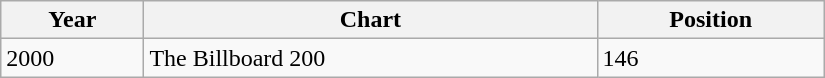<table class="wikitable" width="550">
<tr>
<th align="left" valign="top">Year</th>
<th align="left" valign="top">Chart</th>
<th align="left" valign="top">Position</th>
</tr>
<tr>
<td align="left" valign="top">2000</td>
<td align="left" valign="top">The Billboard 200</td>
<td align="left" valign="top">146</td>
</tr>
</table>
